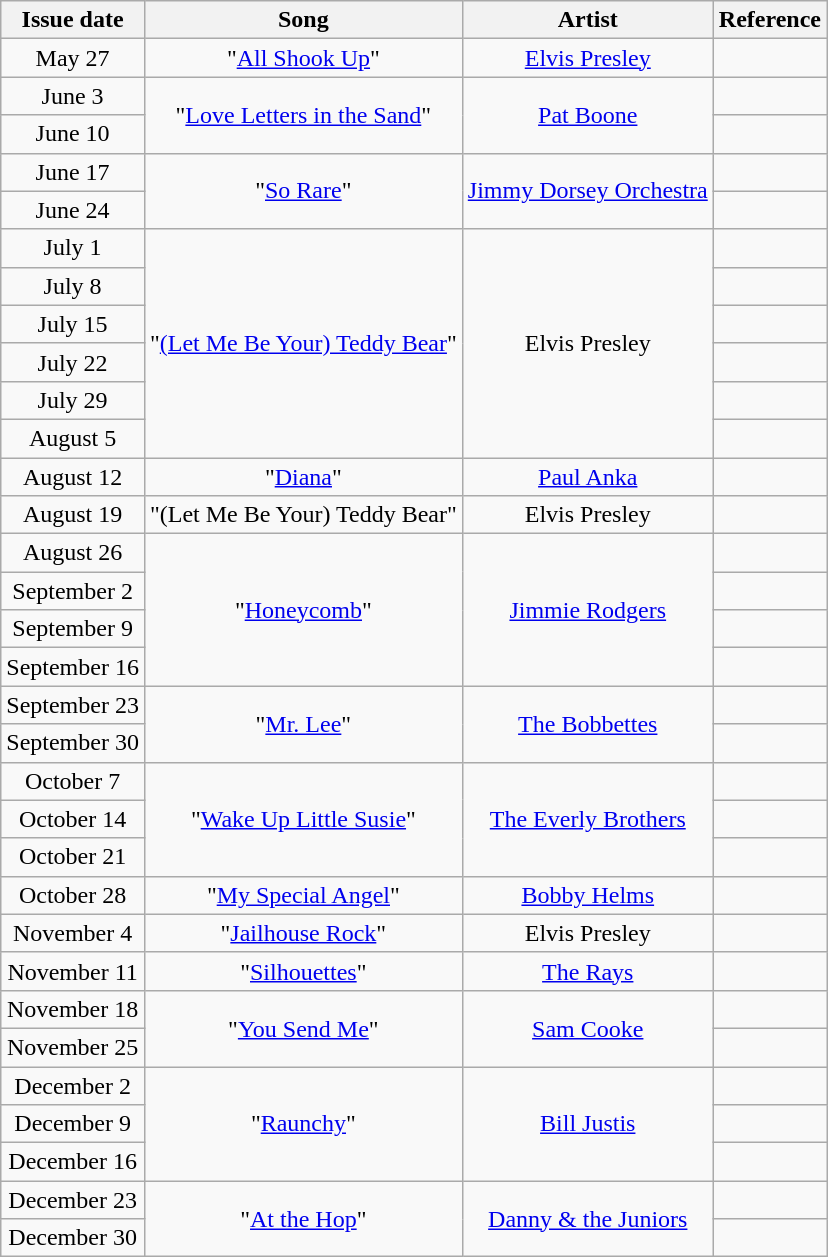<table class="wikitable" style="text-align: center;">
<tr>
<th>Issue date</th>
<th>Song</th>
<th>Artist</th>
<th>Reference</th>
</tr>
<tr>
<td>May 27</td>
<td>"<a href='#'>All Shook Up</a>"</td>
<td><a href='#'>Elvis Presley</a></td>
<td></td>
</tr>
<tr>
<td>June 3</td>
<td rowspan="2">"<a href='#'>Love Letters in the Sand</a>"</td>
<td rowspan="2"><a href='#'>Pat Boone</a></td>
<td></td>
</tr>
<tr>
<td>June 10</td>
<td></td>
</tr>
<tr>
<td>June 17</td>
<td rowspan="2">"<a href='#'>So Rare</a>"</td>
<td rowspan="2"><a href='#'>Jimmy Dorsey Orchestra</a></td>
<td></td>
</tr>
<tr>
<td>June 24</td>
<td></td>
</tr>
<tr>
<td>July 1</td>
<td rowspan="6">"<a href='#'>(Let Me Be Your) Teddy Bear</a>"</td>
<td rowspan="6">Elvis Presley</td>
<td></td>
</tr>
<tr>
<td>July 8</td>
<td></td>
</tr>
<tr>
<td>July 15</td>
<td></td>
</tr>
<tr>
<td>July 22</td>
<td></td>
</tr>
<tr>
<td>July 29</td>
<td></td>
</tr>
<tr>
<td>August 5</td>
<td></td>
</tr>
<tr>
<td>August 12</td>
<td>"<a href='#'>Diana</a>"</td>
<td><a href='#'>Paul Anka</a></td>
<td></td>
</tr>
<tr>
<td>August 19</td>
<td>"(Let Me Be Your) Teddy Bear"</td>
<td>Elvis Presley</td>
<td></td>
</tr>
<tr>
<td>August 26</td>
<td rowspan="4">"<a href='#'>Honeycomb</a>"</td>
<td rowspan="4"><a href='#'>Jimmie Rodgers</a></td>
<td></td>
</tr>
<tr>
<td>September 2</td>
<td></td>
</tr>
<tr>
<td>September 9</td>
<td></td>
</tr>
<tr>
<td>September 16</td>
<td></td>
</tr>
<tr>
<td>September 23</td>
<td rowspan="2">"<a href='#'>Mr. Lee</a>"</td>
<td rowspan="2"><a href='#'>The Bobbettes</a></td>
<td></td>
</tr>
<tr>
<td>September 30</td>
<td></td>
</tr>
<tr>
<td>October 7</td>
<td rowspan="3">"<a href='#'>Wake Up Little Susie</a>"</td>
<td rowspan="3"><a href='#'>The Everly Brothers</a></td>
<td></td>
</tr>
<tr>
<td>October 14</td>
<td></td>
</tr>
<tr>
<td>October 21</td>
<td></td>
</tr>
<tr>
<td>October 28</td>
<td>"<a href='#'>My Special Angel</a>"</td>
<td><a href='#'>Bobby Helms</a></td>
<td></td>
</tr>
<tr>
<td>November 4</td>
<td>"<a href='#'>Jailhouse Rock</a>"</td>
<td>Elvis Presley</td>
<td></td>
</tr>
<tr>
<td>November 11</td>
<td>"<a href='#'>Silhouettes</a>"</td>
<td><a href='#'>The Rays</a></td>
<td></td>
</tr>
<tr>
<td>November 18</td>
<td rowspan="2">"<a href='#'>You Send Me</a>"</td>
<td rowspan="2"><a href='#'>Sam Cooke</a></td>
<td></td>
</tr>
<tr>
<td>November 25</td>
<td></td>
</tr>
<tr>
<td>December 2</td>
<td rowspan="3">"<a href='#'>Raunchy</a>"</td>
<td rowspan="3"><a href='#'>Bill Justis</a></td>
<td></td>
</tr>
<tr>
<td>December 9</td>
<td></td>
</tr>
<tr>
<td>December 16</td>
<td></td>
</tr>
<tr>
<td>December 23</td>
<td rowspan="2">"<a href='#'>At the Hop</a>"</td>
<td rowspan="2"><a href='#'>Danny & the Juniors</a></td>
<td></td>
</tr>
<tr>
<td>December 30</td>
<td></td>
</tr>
</table>
